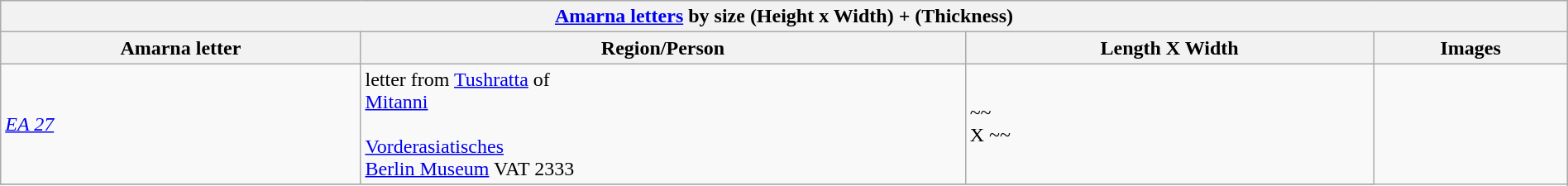<table class="wikitable" align="center" width="100%">
<tr>
<th colspan="5" align="center"><strong><a href='#'>Amarna letters</a> by size (Height x Width) + (Thickness)</strong></th>
</tr>
<tr>
<th>Amarna letter</th>
<th>Region/Person</th>
<th>Length X Width</th>
<th>Images</th>
</tr>
<tr>
<td><em><a href='#'>EA 27</a></em></td>
<td>letter from <a href='#'>Tushratta</a> of <br><a href='#'>Mitanni</a><br><br><a href='#'>Vorderasiatisches</a><br><a href='#'>Berlin Museum</a> VAT 2333</td>
<td>~~ <br>X ~~</td>
<td rowspan="99"></td>
</tr>
<tr>
</tr>
</table>
